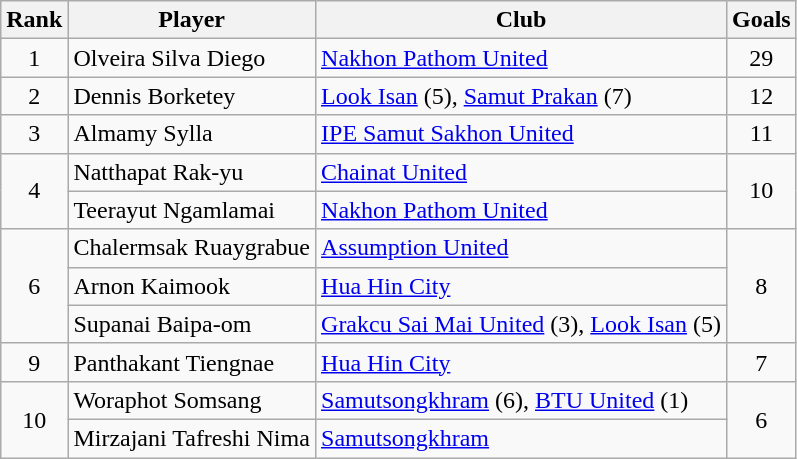<table class="wikitable" style="text-align:center">
<tr>
<th>Rank</th>
<th>Player</th>
<th>Club</th>
<th>Goals</th>
</tr>
<tr>
<td>1</td>
<td align="left"> Olveira Silva Diego</td>
<td align="left"><a href='#'>Nakhon Pathom United</a></td>
<td>29</td>
</tr>
<tr>
<td>2</td>
<td align="left"> Dennis Borketey</td>
<td align="left"><a href='#'>Look Isan</a> (5), <a href='#'>Samut Prakan</a> (7)</td>
<td>12</td>
</tr>
<tr>
<td>3</td>
<td align="left"> Almamy Sylla</td>
<td align="left"><a href='#'>IPE Samut Sakhon United</a></td>
<td>11</td>
</tr>
<tr>
<td rowspan="2">4</td>
<td align="left"> Natthapat Rak-yu</td>
<td align="left"><a href='#'>Chainat United</a></td>
<td rowspan="2">10</td>
</tr>
<tr>
<td align="left"> Teerayut Ngamlamai</td>
<td align="left"><a href='#'>Nakhon Pathom United</a></td>
</tr>
<tr>
<td rowspan="3">6</td>
<td align="left"> Chalermsak Ruaygrabue</td>
<td align="left"><a href='#'>Assumption United</a></td>
<td rowspan="3">8</td>
</tr>
<tr>
<td align="left"> Arnon Kaimook</td>
<td align="left"><a href='#'>Hua Hin City</a></td>
</tr>
<tr>
<td align="left"> Supanai Baipa-om</td>
<td align="left"><a href='#'>Grakcu Sai Mai United</a> (3), <a href='#'>Look Isan</a> (5)</td>
</tr>
<tr>
<td>9</td>
<td align="left"> Panthakant Tiengnae</td>
<td align="left"><a href='#'>Hua Hin City</a></td>
<td>7</td>
</tr>
<tr>
<td rowspan="2">10</td>
<td align="left"> Woraphot Somsang</td>
<td align="left"><a href='#'>Samutsongkhram</a> (6), <a href='#'>BTU United</a> (1)</td>
<td rowspan="2">6</td>
</tr>
<tr>
<td align="left"> Mirzajani Tafreshi Nima</td>
<td align="left"><a href='#'>Samutsongkhram</a></td>
</tr>
</table>
